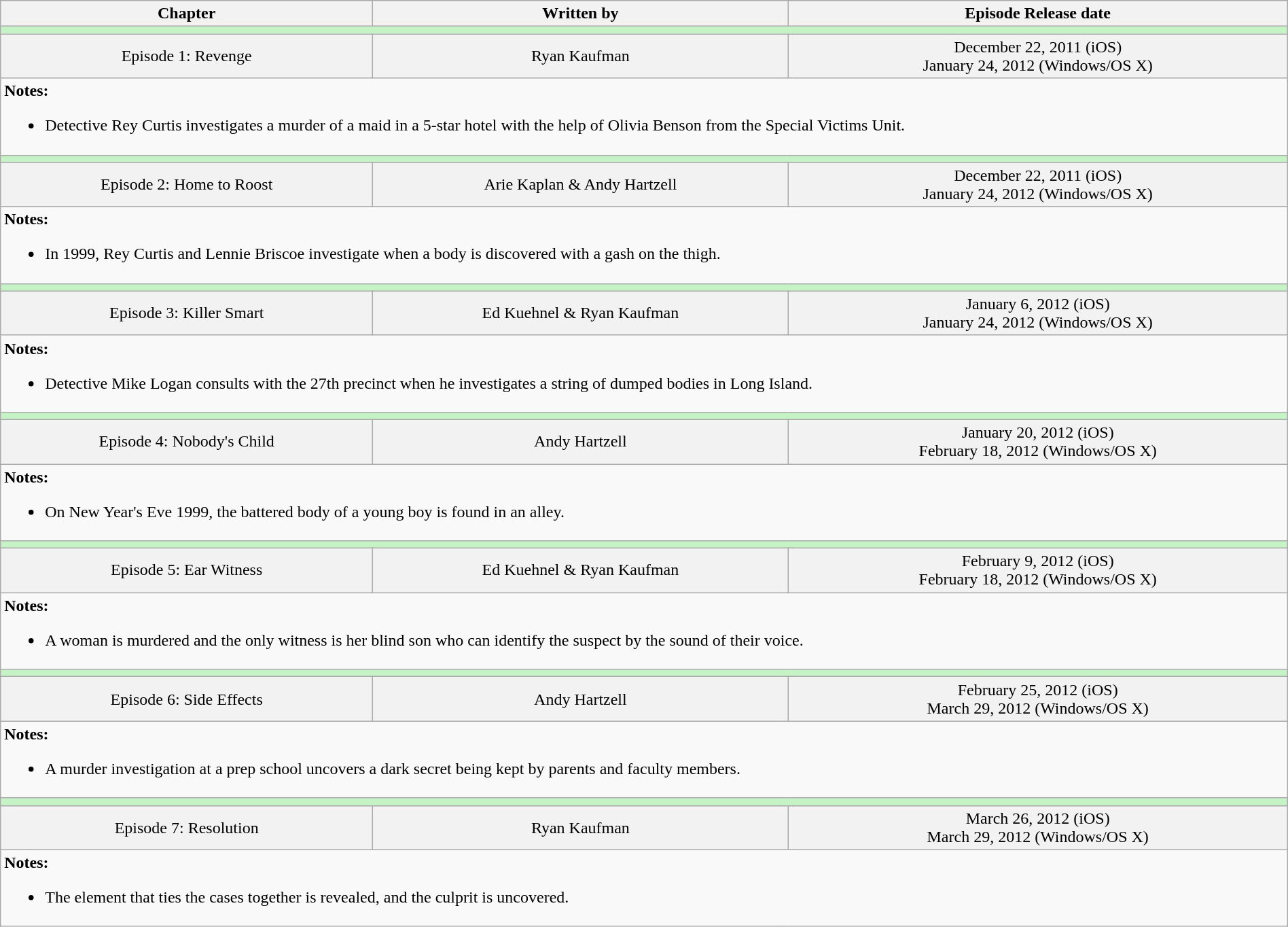<table class="wikitable" style="width:100%;">
<tr style="text-align: center;">
<th>Chapter</th>
<th>Written by</th>
<th>Episode Release date</th>
</tr>
<tr>
<td colspan="3" style="background:#c5f3c6;"></td>
</tr>
<tr style="background:#f2f2f2; text-align:center;">
<td>Episode 1: Revenge</td>
<td>Ryan Kaufman</td>
<td>December 22, 2011 (iOS)<br>January 24, 2012 (Windows/OS X)</td>
</tr>
<tr>
<td colspan="3" style="border: none; vertical-align: top;"><strong>Notes:</strong><br><ul><li>Detective Rey Curtis investigates a murder of a maid in a 5-star hotel with the help of Olivia Benson from the Special Victims Unit.</li></ul></td>
</tr>
<tr>
<td colspan="3" style="background:#c5f3c6;"></td>
</tr>
<tr style="background:#f2f2f2; text-align:center;">
<td>Episode 2: Home to Roost</td>
<td>Arie Kaplan & Andy Hartzell</td>
<td>December 22, 2011 (iOS)<br>January 24, 2012 (Windows/OS X)</td>
</tr>
<tr>
<td colspan="3" style="border: none; vertical-align: top;"><strong>Notes:</strong><br><ul><li>In 1999, Rey Curtis and Lennie Briscoe investigate when a body is discovered with a gash on the thigh.</li></ul></td>
</tr>
<tr>
<td colspan="3" style="background:#c5f3c6;"></td>
</tr>
<tr style="background:#f2f2f2; text-align:center;">
<td>Episode 3: Killer Smart</td>
<td>Ed Kuehnel & Ryan Kaufman</td>
<td>January 6, 2012 (iOS)<br>January 24, 2012 (Windows/OS X)</td>
</tr>
<tr>
<td colspan="3" style="border: none; vertical-align: top;"><strong>Notes:</strong><br><ul><li>Detective Mike Logan consults with the 27th precinct when he investigates a string of dumped bodies in Long Island.</li></ul></td>
</tr>
<tr>
<td colspan="3" style="background:#c5f3c6;"></td>
</tr>
<tr style="background:#f2f2f2; text-align:center;">
<td>Episode 4: Nobody's Child</td>
<td>Andy Hartzell</td>
<td>January 20, 2012 (iOS)<br>February 18, 2012 (Windows/OS X)</td>
</tr>
<tr>
<td colspan="3" style="border: none; vertical-align: top;"><strong>Notes:</strong><br><ul><li>On New Year's Eve 1999, the battered body of a young boy is found in an alley.</li></ul></td>
</tr>
<tr>
<td colspan="3" style="background:#c5f3c6;"></td>
</tr>
<tr style="background:#f2f2f2; text-align:center;">
<td>Episode 5: Ear Witness</td>
<td>Ed Kuehnel & Ryan Kaufman</td>
<td>February 9, 2012 (iOS)<br>February 18, 2012 (Windows/OS X)</td>
</tr>
<tr>
<td colspan="3" style="border: none; vertical-align: top;"><strong>Notes:</strong><br><ul><li>A woman is murdered and the only witness is her blind son who can identify the suspect by the sound of their voice.</li></ul></td>
</tr>
<tr>
<td colspan="3" style="background:#c5f3c6;"></td>
</tr>
<tr style="background:#f2f2f2; text-align:center;">
<td>Episode 6: Side Effects</td>
<td>Andy Hartzell</td>
<td>February 25, 2012 (iOS)<br>March 29, 2012 (Windows/OS X)</td>
</tr>
<tr>
<td colspan="3" style="border: none; vertical-align: top;"><strong>Notes:</strong><br><ul><li>A murder investigation at a prep school uncovers a dark secret being kept by parents and faculty members.</li></ul></td>
</tr>
<tr>
<td colspan="3" style="background:#c5f3c6;"></td>
</tr>
<tr style="background:#f2f2f2; text-align:center;">
<td>Episode 7: Resolution</td>
<td>Ryan Kaufman</td>
<td>March 26, 2012 (iOS)<br>March 29, 2012 (Windows/OS X)</td>
</tr>
<tr>
<td colspan="3" style="border: none; vertical-align: top;"><strong>Notes:</strong><br><ul><li>The element that ties the cases together is revealed, and the culprit is uncovered.</li></ul></td>
</tr>
</table>
